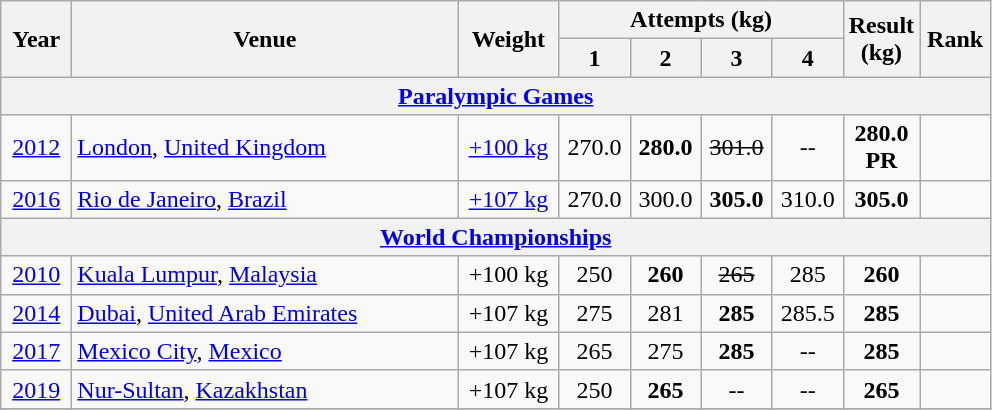<table class = "wikitable" style="text-align:center;">
<tr>
<th rowspan=2 width=40>Year</th>
<th rowspan=2 width=250>Venue</th>
<th rowspan=2 width=60>Weight</th>
<th colspan=4>Attempts (kg)</th>
<th rowspan=2 width=40>Result (kg)</th>
<th rowspan=2 width=40>Rank</th>
</tr>
<tr>
<th width=40>1</th>
<th width=40>2</th>
<th width=40>3</th>
<th width=40>4</th>
</tr>
<tr>
<th colspan=13><a href='#'>Paralympic Games</a></th>
</tr>
<tr>
<td><a href='#'>2012</a></td>
<td align=left> <a href='#'>London</a>, <a href='#'>United Kingdom</a></td>
<td><a href='#'>+100 kg</a></td>
<td>270.0</td>
<td><strong>280.0</strong></td>
<td><s>301.0</s></td>
<td>--</td>
<td><strong>280.0 PR</strong></td>
<td></td>
</tr>
<tr>
<td><a href='#'>2016</a></td>
<td align=left> <a href='#'>Rio de Janeiro</a>, <a href='#'>Brazil</a></td>
<td><a href='#'>+107 kg</a></td>
<td>270.0</td>
<td>300.0</td>
<td><strong>305.0</strong></td>
<td>310.0  </td>
<td><strong>305.0</strong></td>
<td></td>
</tr>
<tr>
<th colspan=13><a href='#'>World Championships</a></th>
</tr>
<tr>
<td><a href='#'>2010</a></td>
<td align=left> <a href='#'>Kuala Lumpur</a>, <a href='#'>Malaysia</a></td>
<td>+100 kg</td>
<td>250</td>
<td><strong>260</strong></td>
<td><s>265</s></td>
<td>285</td>
<td><strong>260</strong></td>
<td></td>
</tr>
<tr>
<td><a href='#'>2014</a></td>
<td align=left> <a href='#'>Dubai</a>, <a href='#'>United Arab Emirates</a></td>
<td>+107 kg</td>
<td>275</td>
<td>281</td>
<td><strong>285</strong></td>
<td>285.5</td>
<td><strong>285</strong></td>
<td></td>
</tr>
<tr>
<td><a href='#'>2017</a></td>
<td align=left> <a href='#'>Mexico City</a>, <a href='#'>Mexico</a></td>
<td>+107 kg</td>
<td>265</td>
<td>275</td>
<td><strong>285</strong></td>
<td>--</td>
<td><strong>285</strong></td>
<td></td>
</tr>
<tr>
<td><a href='#'>2019</a></td>
<td align=left> <a href='#'>Nur-Sultan</a>, <a href='#'>Kazakhstan</a></td>
<td>+107 kg</td>
<td>250</td>
<td><strong>265</strong></td>
<td>--</td>
<td>--</td>
<td><strong>265</strong></td>
<td></td>
</tr>
<tr>
</tr>
</table>
